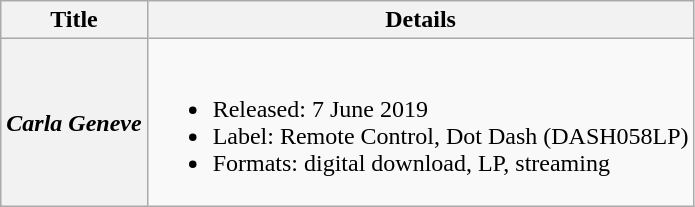<table class="wikitable plainrowheaders" style"text-align:center;">
<tr>
<th>Title</th>
<th>Details</th>
</tr>
<tr>
<th scope="row"><em>Carla Geneve</em></th>
<td><br><ul><li>Released: 7 June 2019</li><li>Label: Remote Control, Dot Dash (DASH058LP)</li><li>Formats: digital download, LP, streaming</li></ul></td>
</tr>
</table>
